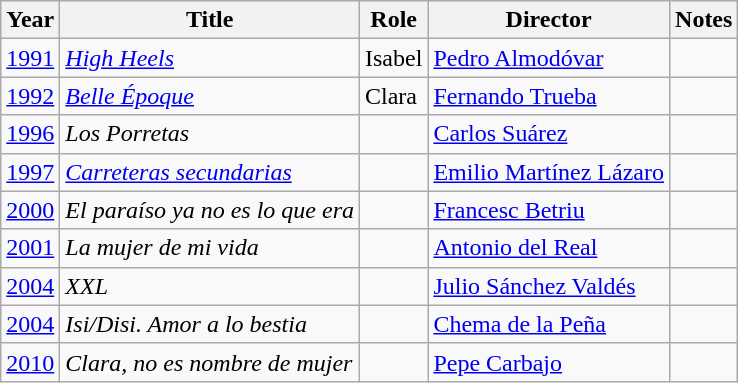<table class="wikitable sortable">
<tr>
<th>Year</th>
<th>Title</th>
<th>Role</th>
<th>Director</th>
<th class="unsortable">Notes</th>
</tr>
<tr>
<td><a href='#'>1991</a></td>
<td><em><a href='#'>High Heels</a></em></td>
<td>Isabel</td>
<td><a href='#'>Pedro Almodóvar</a></td>
<td></td>
</tr>
<tr>
<td><a href='#'>1992</a></td>
<td><em><a href='#'>Belle Époque</a></em></td>
<td>Clara</td>
<td><a href='#'>Fernando Trueba</a></td>
<td></td>
</tr>
<tr>
<td><a href='#'>1996</a></td>
<td><em>Los Porretas</em></td>
<td></td>
<td><a href='#'>Carlos Suárez</a></td>
<td></td>
</tr>
<tr>
<td><a href='#'>1997</a></td>
<td><em><a href='#'>Carreteras secundarias</a></em></td>
<td></td>
<td><a href='#'>Emilio Martínez Lázaro</a></td>
<td></td>
</tr>
<tr>
<td><a href='#'>2000</a></td>
<td><em>El paraíso ya no es lo que era</em></td>
<td></td>
<td><a href='#'>Francesc Betriu</a></td>
<td></td>
</tr>
<tr>
<td><a href='#'>2001</a></td>
<td><em>La mujer de mi vida</em></td>
<td></td>
<td><a href='#'>Antonio del Real</a></td>
<td></td>
</tr>
<tr>
<td><a href='#'>2004</a></td>
<td><em>XXL</em></td>
<td></td>
<td><a href='#'>Julio Sánchez Valdés</a></td>
<td></td>
</tr>
<tr>
<td><a href='#'>2004</a></td>
<td><em>Isi/Disi. Amor a lo bestia</em></td>
<td></td>
<td><a href='#'>Chema de la Peña</a></td>
<td></td>
</tr>
<tr>
<td><a href='#'>2010</a></td>
<td><em>Clara, no es nombre de mujer</em></td>
<td></td>
<td><a href='#'>Pepe Carbajo</a></td>
<td></td>
</tr>
</table>
